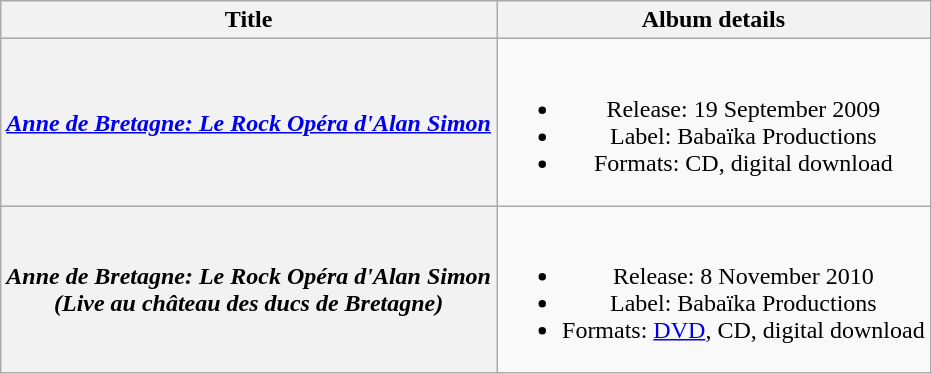<table class="wikitable plainrowheaders" style="text-align:center;">
<tr>
<th scope="col">Title</th>
<th scope="col">Album details</th>
</tr>
<tr>
<th scope="row"><em><a href='#'>Anne de Bretagne: Le Rock Opéra d'Alan Simon</a></em></th>
<td><br><ul><li>Release: 19 September 2009</li><li>Label: Babaïka Productions</li><li>Formats: CD, digital download</li></ul></td>
</tr>
<tr>
<th scope="row"><em>Anne de Bretagne: Le Rock Opéra d'Alan Simon<br>(Live au château des ducs de Bretagne)</em></th>
<td><br><ul><li>Release: 8 November 2010</li><li>Label: Babaïka Productions</li><li>Formats: <a href='#'>DVD</a>, CD, digital download</li></ul></td>
</tr>
</table>
